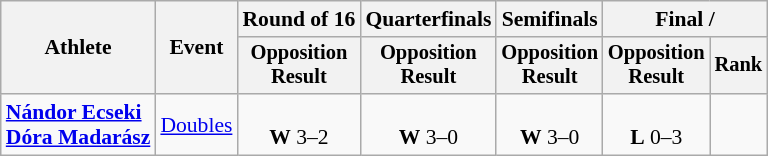<table class="wikitable" style="font-size:90%">
<tr>
<th rowspan=2>Athlete</th>
<th rowspan=2>Event</th>
<th>Round of 16</th>
<th>Quarterfinals</th>
<th>Semifinals</th>
<th colspan=2>Final / </th>
</tr>
<tr style="font-size:95%">
<th>Opposition<br>Result</th>
<th>Opposition<br>Result</th>
<th>Opposition<br>Result</th>
<th>Opposition<br>Result</th>
<th>Rank</th>
</tr>
<tr align=center>
<td align=left><strong><a href='#'>Nándor Ecseki</a><br><a href='#'>Dóra Madarász</a></strong></td>
<td align=left><a href='#'>Doubles</a></td>
<td><br><strong>W</strong> 3–2</td>
<td><br><strong>W</strong> 3–0</td>
<td><br><strong>W</strong> 3–0</td>
<td><br><strong>L</strong> 0–3</td>
<td></td>
</tr>
</table>
